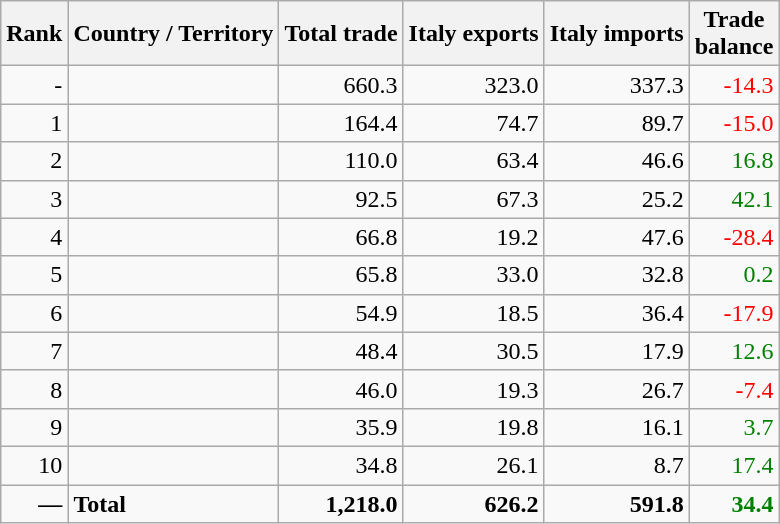<table class="wikitable sortable" style="text-align:right;">
<tr>
<th>Rank</th>
<th>Country / Territory</th>
<th>Total trade</th>
<th>Italy exports</th>
<th>Italy imports</th>
<th>Trade<br>balance</th>
</tr>
<tr>
<td>-</td>
<td style="text-align:left;"></td>
<td>660.3</td>
<td>323.0</td>
<td>337.3</td>
<td style="color:red;">-14.3</td>
</tr>
<tr>
<td>1</td>
<td style="text-align:left;"></td>
<td>164.4</td>
<td>74.7</td>
<td>89.7</td>
<td style="color:red;">-15.0</td>
</tr>
<tr>
<td>2</td>
<td style="text-align:left;"></td>
<td>110.0</td>
<td>63.4</td>
<td>46.6</td>
<td style="color:green;">16.8</td>
</tr>
<tr>
<td>3</td>
<td style="text-align:left;"></td>
<td>92.5</td>
<td>67.3</td>
<td>25.2</td>
<td style="color:green;">42.1</td>
</tr>
<tr>
<td>4</td>
<td style="text-align:left;"></td>
<td>66.8</td>
<td>19.2</td>
<td>47.6</td>
<td style="color:red;">-28.4</td>
</tr>
<tr>
<td>5</td>
<td style="text-align:left;"></td>
<td>65.8</td>
<td>33.0</td>
<td>32.8</td>
<td style="color:green;">0.2</td>
</tr>
<tr>
<td>6</td>
<td style="text-align:left;"></td>
<td>54.9</td>
<td>18.5</td>
<td>36.4</td>
<td style="color:red;">-17.9</td>
</tr>
<tr>
<td>7</td>
<td style="text-align:left;"></td>
<td>48.4</td>
<td>30.5</td>
<td>17.9</td>
<td style="color:green;">12.6</td>
</tr>
<tr>
<td>8</td>
<td style="text-align:left;"></td>
<td>46.0</td>
<td>19.3</td>
<td>26.7</td>
<td style="color:red;">-7.4</td>
</tr>
<tr>
<td>9</td>
<td style="text-align:left;"></td>
<td>35.9</td>
<td>19.8</td>
<td>16.1</td>
<td style="color:green;">3.7</td>
</tr>
<tr>
<td>10</td>
<td style="text-align:left;"></td>
<td>34.8</td>
<td>26.1</td>
<td>8.7</td>
<td style="color:green;">17.4</td>
</tr>
<tr>
<td><strong>—</strong></td>
<td style="text-align:left;"><strong>Total</strong></td>
<td><strong>1,218.0</strong></td>
<td><strong>626.2</strong></td>
<td><strong>591.8</strong></td>
<td style="color:green;"><strong>34.4</strong></td>
</tr>
</table>
